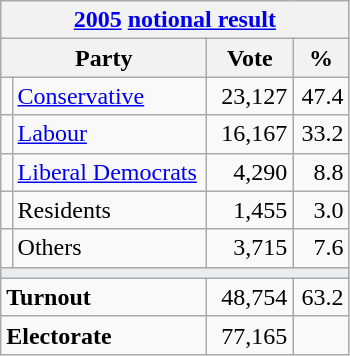<table class="wikitable">
<tr>
<th colspan="4"><a href='#'>2005</a> <a href='#'>notional result</a></th>
</tr>
<tr>
<th bgcolor="#DDDDFF" width="130px" colspan="2">Party</th>
<th bgcolor="#DDDDFF" width="50px">Vote</th>
<th bgcolor="#DDDDFF" width="30px">%</th>
</tr>
<tr>
<td></td>
<td><a href='#'>Conservative</a></td>
<td align=right>23,127</td>
<td align=right>47.4</td>
</tr>
<tr>
<td></td>
<td><a href='#'>Labour</a></td>
<td align=right>16,167</td>
<td align=right>33.2</td>
</tr>
<tr>
<td></td>
<td><a href='#'>Liberal Democrats</a></td>
<td align=right>4,290</td>
<td align=right>8.8</td>
</tr>
<tr>
<td></td>
<td>Residents</td>
<td align=right>1,455</td>
<td align=right>3.0</td>
</tr>
<tr>
<td></td>
<td>Others</td>
<td align=right>3,715</td>
<td align=right>7.6</td>
</tr>
<tr>
<td colspan="4" bgcolor="#EAECF0"></td>
</tr>
<tr>
<td colspan="2"><strong>Turnout</strong></td>
<td align=right>48,754</td>
<td align=right>63.2</td>
</tr>
<tr>
<td colspan="2"><strong>Electorate</strong></td>
<td align=right>77,165</td>
</tr>
</table>
